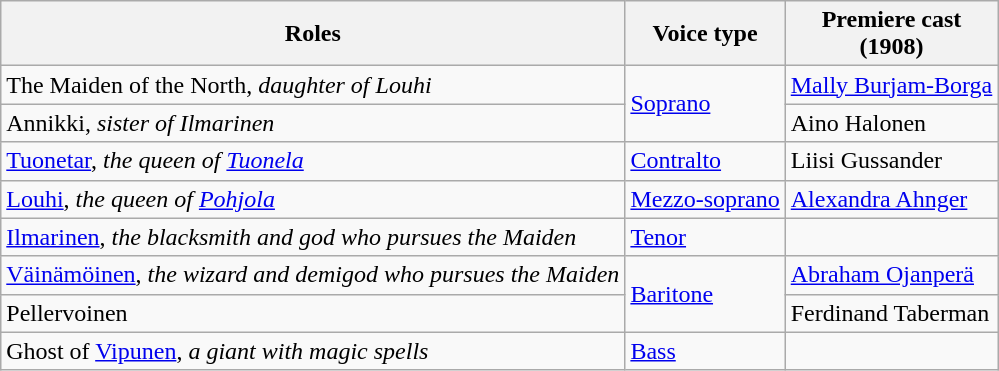<table class="wikitable"; font-size: 95%">
<tr>
<th scope=col>Roles</th>
<th scope=col>Voice type</th>
<th scope=col>Premiere cast<br>(1908)</th>
</tr>
<tr>
<td>The Maiden of the North, <em>daughter of Louhi</em></td>
<td rowspan=2><a href='#'>Soprano</a></td>
<td><a href='#'>Mally Burjam-Borga</a></td>
</tr>
<tr>
<td>Annikki, <em>sister of Ilmarinen</em></td>
<td>Aino Halonen</td>
</tr>
<tr>
<td><a href='#'>Tuonetar</a>, <em>the queen of <a href='#'>Tuonela</a></em></td>
<td><a href='#'>Contralto</a></td>
<td>Liisi Gussander</td>
</tr>
<tr>
<td><a href='#'>Louhi</a>, <em>the queen of <a href='#'>Pohjola</a></em></td>
<td><a href='#'>Mezzo-soprano</a></td>
<td><a href='#'>Alexandra Ahnger</a></td>
</tr>
<tr>
<td><a href='#'>Ilmarinen</a>, <em>the blacksmith and god who pursues the Maiden</em></td>
<td><a href='#'>Tenor</a></td>
<td></td>
</tr>
<tr>
<td><a href='#'>Väinämöinen</a>, <em>the wizard and demigod who pursues the Maiden</em></td>
<td rowspan=2><a href='#'>Baritone</a></td>
<td><a href='#'>Abraham Ojanperä</a></td>
</tr>
<tr>
<td>Pellervoinen</td>
<td>Ferdinand Taberman</td>
</tr>
<tr>
<td>Ghost of <a href='#'>Vipunen</a>, <em>a giant with magic spells</em></td>
<td><a href='#'>Bass</a></td>
<td></td>
</tr>
</table>
